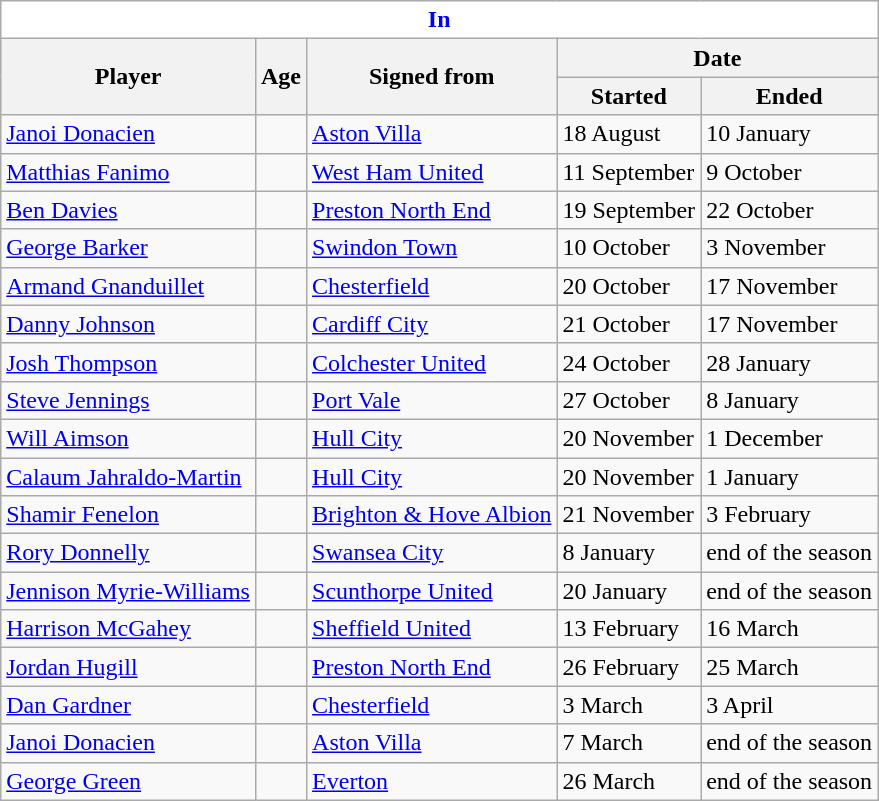<table class="wikitable">
<tr>
<th colspan="5" style="background:white; color:blue; ">In</th>
</tr>
<tr>
<th rowspan="2">Player</th>
<th rowspan="2">Age</th>
<th rowspan="2">Signed from</th>
<th colspan="2">Date</th>
</tr>
<tr>
<th>Started</th>
<th>Ended</th>
</tr>
<tr>
<td> <a href='#'>Janoi Donacien</a></td>
<td></td>
<td><a href='#'>Aston Villa</a></td>
<td>18 August</td>
<td>10 January</td>
</tr>
<tr>
<td> <a href='#'>Matthias Fanimo</a></td>
<td></td>
<td><a href='#'>West Ham United</a></td>
<td>11 September</td>
<td>9 October</td>
</tr>
<tr>
<td> <a href='#'>Ben Davies</a></td>
<td></td>
<td><a href='#'>Preston North End</a></td>
<td>19 September</td>
<td>22 October</td>
</tr>
<tr>
<td> <a href='#'>George Barker</a></td>
<td></td>
<td><a href='#'>Swindon Town</a></td>
<td>10 October</td>
<td>3 November</td>
</tr>
<tr>
<td> <a href='#'>Armand Gnanduillet</a></td>
<td></td>
<td><a href='#'>Chesterfield</a></td>
<td>20 October</td>
<td>17 November</td>
</tr>
<tr>
<td> <a href='#'>Danny Johnson</a></td>
<td></td>
<td><a href='#'>Cardiff City</a></td>
<td>21 October</td>
<td>17 November</td>
</tr>
<tr>
<td> <a href='#'>Josh Thompson</a></td>
<td></td>
<td><a href='#'>Colchester United</a></td>
<td>24 October</td>
<td>28 January </td>
</tr>
<tr>
<td> <a href='#'>Steve Jennings</a></td>
<td></td>
<td><a href='#'>Port Vale</a></td>
<td>27 October</td>
<td>8 January</td>
</tr>
<tr>
<td> <a href='#'>Will Aimson</a></td>
<td></td>
<td><a href='#'>Hull City</a></td>
<td>20 November</td>
<td>1 December</td>
</tr>
<tr>
<td> <a href='#'>Calaum Jahraldo-Martin</a></td>
<td></td>
<td><a href='#'>Hull City</a></td>
<td>20 November</td>
<td>1 January</td>
</tr>
<tr>
<td> <a href='#'>Shamir Fenelon</a></td>
<td></td>
<td><a href='#'>Brighton & Hove Albion</a></td>
<td>21 November</td>
<td>3 February</td>
</tr>
<tr>
<td> <a href='#'>Rory Donnelly</a></td>
<td></td>
<td><a href='#'>Swansea City</a></td>
<td>8 January</td>
<td>end of the season</td>
</tr>
<tr>
<td> <a href='#'>Jennison Myrie-Williams</a></td>
<td></td>
<td><a href='#'>Scunthorpe United</a></td>
<td>20 January</td>
<td>end of the season</td>
</tr>
<tr>
<td> <a href='#'>Harrison McGahey</a></td>
<td></td>
<td><a href='#'>Sheffield United</a></td>
<td>13 February</td>
<td>16 March</td>
</tr>
<tr>
<td> <a href='#'>Jordan Hugill</a></td>
<td></td>
<td><a href='#'>Preston North End</a></td>
<td>26 February</td>
<td>25 March</td>
</tr>
<tr>
<td> <a href='#'>Dan Gardner</a></td>
<td></td>
<td><a href='#'>Chesterfield</a></td>
<td>3 March</td>
<td>3 April</td>
</tr>
<tr>
<td> <a href='#'>Janoi Donacien</a></td>
<td></td>
<td><a href='#'>Aston Villa</a></td>
<td>7 March</td>
<td>end of the season</td>
</tr>
<tr>
<td> <a href='#'>George Green</a></td>
<td></td>
<td><a href='#'>Everton</a></td>
<td>26 March</td>
<td>end of the season</td>
</tr>
</table>
